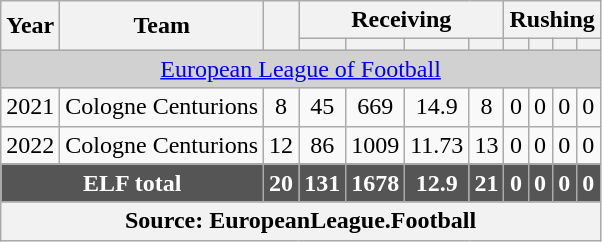<table class="wikitable" style="text-align: center;">
<tr>
<th rowspan="2">Year</th>
<th rowspan="2">Team</th>
<th rowspan="2"></th>
<th colspan="4">Receiving</th>
<th colspan="4">Rushing</th>
</tr>
<tr>
<th></th>
<th></th>
<th></th>
<th></th>
<th></th>
<th></th>
<th></th>
<th></th>
</tr>
<tr>
<td colspan="15" style="background-color:#D1D1D1"><a href='#'>European League of Football</a> </td>
</tr>
<tr>
<td>2021</td>
<td>Cologne Centurions</td>
<td>8</td>
<td>45</td>
<td>669</td>
<td>14.9</td>
<td>8</td>
<td>0</td>
<td>0</td>
<td>0</td>
<td>0</td>
</tr>
<tr>
<td>2022</td>
<td>Cologne Centurions</td>
<td>12</td>
<td>86</td>
<td>1009</td>
<td>11.73</td>
<td>13</td>
<td>0</td>
<td>0</td>
<td>0</td>
<td>0</td>
</tr>
<tr style="background:#555555; font-weight:bold; color:white;">
<td colspan="2">ELF total</td>
<td>20</td>
<td>131</td>
<td>1678</td>
<td>12.9</td>
<td>21</td>
<td>0</td>
<td>0</td>
<td>0</td>
<td>0</td>
</tr>
<tr>
<th colspan="15">Source: EuropeanLeague.Football</th>
</tr>
</table>
